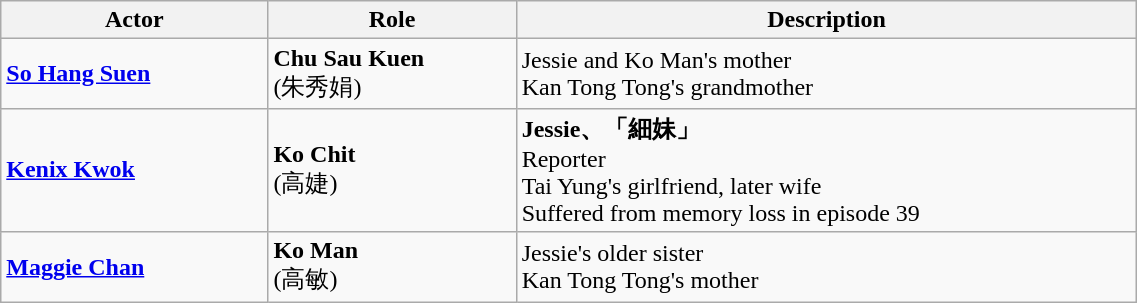<table class="wikitable" width="60%">
<tr>
<th style="width:6%">Actor</th>
<th style="width:6%">Role</th>
<th style="width:15%">Description</th>
</tr>
<tr>
<td><strong><a href='#'>So Hang Suen</a></strong></td>
<td><strong>Chu Sau Kuen</strong><br>(朱秀娟)</td>
<td>Jessie and Ko Man's mother<br>Kan Tong Tong's grandmother</td>
</tr>
<tr>
<td><strong><a href='#'>Kenix Kwok</a></strong></td>
<td><strong>Ko Chit</strong><br>(高婕)</td>
<td><strong>Jessie、「細妹」</strong><br>Reporter<br>Tai Yung's girlfriend, later wife<br>Suffered from memory loss in episode 39</td>
</tr>
<tr>
<td><strong><a href='#'>Maggie Chan</a></strong></td>
<td><strong>Ko Man</strong><br>(高敏)</td>
<td>Jessie's older sister<br>Kan Tong Tong's mother</td>
</tr>
</table>
